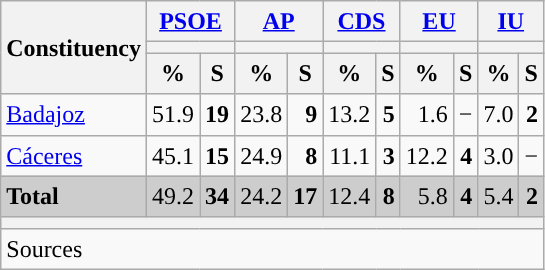<table class="wikitable sortable" style="text-align:right; line-height:20px;">
<tr>
<th rowspan="3">Constituency</th>
<th colspan="2" width="30px" class="unsortable"><a href='#'>PSOE</a></th>
<th colspan="2" width="30px" class="unsortable"><a href='#'>AP</a></th>
<th colspan="2" width="30px" class="unsortable"><a href='#'>CDS</a></th>
<th colspan="2" width="30px" class="unsortable"><a href='#'>EU</a></th>
<th colspan="2" width="30px" class="unsortable"><a href='#'>IU</a></th>
</tr>
<tr>
<th colspan="2" style="background:"></th>
<th colspan="2" style="background:"></th>
<th colspan="2" style="background:"></th>
<th colspan="2" style="background:"></th>
<th colspan="2" style="background:"></th>
</tr>
<tr>
<th data-sort-type="number">%</th>
<th data-sort-type="number">S</th>
<th data-sort-type="number">%</th>
<th data-sort-type="number">S</th>
<th data-sort-type="number">%</th>
<th data-sort-type="number">S</th>
<th data-sort-type="number">%</th>
<th data-sort-type="number">S</th>
<th data-sort-type="number">%</th>
<th data-sort-type="number">S</th>
</tr>
<tr>
<td align="left"><a href='#'>Badajoz</a></td>
<td style="background:">51.9</td>
<td><strong>19</strong></td>
<td>23.8</td>
<td><strong>9</strong></td>
<td>13.2</td>
<td><strong>5</strong></td>
<td>1.6</td>
<td>−</td>
<td>7.0</td>
<td><strong>2</strong></td>
</tr>
<tr>
<td align="left"><a href='#'>Cáceres</a></td>
<td style="background:">45.1</td>
<td><strong>15</strong></td>
<td>24.9</td>
<td><strong>8</strong></td>
<td>11.1</td>
<td><strong>3</strong></td>
<td>12.2</td>
<td><strong>4</strong></td>
<td>3.0</td>
<td>−</td>
</tr>
<tr style="background:#CDCDCD;">
<td align="left"><strong>Total</strong></td>
<td style="background:">49.2</td>
<td><strong>34</strong></td>
<td>24.2</td>
<td><strong>17</strong></td>
<td>12.4</td>
<td><strong>8</strong></td>
<td>5.8</td>
<td><strong>4</strong></td>
<td>5.4</td>
<td><strong>2</strong></td>
</tr>
<tr>
<th colspan="11"></th>
</tr>
<tr>
<th style="text-align:left; font-weight:normal; background:#F9F9F9" colspan="11">Sources</th>
</tr>
</table>
